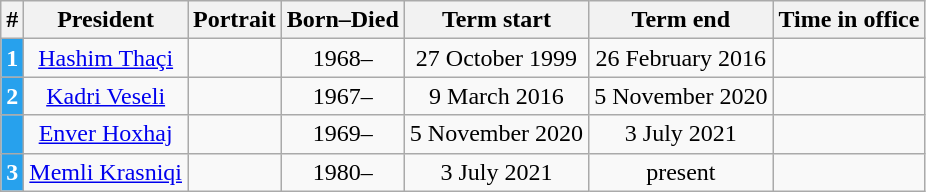<table class="wikitable" style="text-align:center">
<tr ->
<th>#</th>
<th>President</th>
<th>Portrait</th>
<th>Born–Died</th>
<th>Term start</th>
<th>Term end</th>
<th>Time in office</th>
</tr>
<tr ->
<th style="background:#27A1ED; color:white;">1</th>
<td><a href='#'>Hashim Thaçi</a></td>
<td></td>
<td>1968–</td>
<td>27 October 1999</td>
<td>26 February 2016</td>
<td></td>
</tr>
<tr ->
<th style="background:#27A1ED; color:white;">2</th>
<td><a href='#'>Kadri Veseli</a></td>
<td></td>
<td>1967–</td>
<td>9 March 2016</td>
<td>5 November 2020</td>
<td></td>
</tr>
<tr ->
<th style="background:#27A1ED; color:white;"></th>
<td><a href='#'>Enver Hoxhaj</a></td>
<td></td>
<td>1969–</td>
<td>5 November 2020</td>
<td>3 July 2021</td>
<td></td>
</tr>
<tr ->
<th style="background:#27A1ED; color:white;">3</th>
<td><a href='#'>Memli Krasniqi</a></td>
<td></td>
<td>1980–</td>
<td>3 July 2021</td>
<td>present</td>
<td></td>
</tr>
</table>
